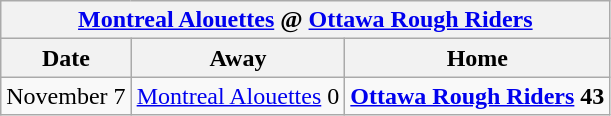<table class="wikitable">
<tr>
<th colspan="3"><a href='#'>Montreal Alouettes</a> @ <a href='#'>Ottawa Rough Riders</a></th>
</tr>
<tr>
<th>Date</th>
<th>Away</th>
<th>Home</th>
</tr>
<tr>
<td>November 7</td>
<td><a href='#'>Montreal Alouettes</a> 0</td>
<td><strong><a href='#'>Ottawa Rough Riders</a> 43</strong></td>
</tr>
</table>
